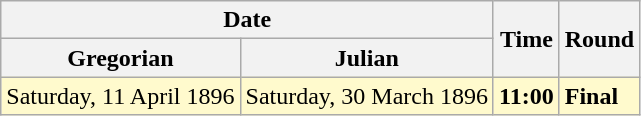<table class="wikitable">
<tr>
<th colspan=2>Date</th>
<th rowspan=2>Time</th>
<th rowspan=2>Round</th>
</tr>
<tr>
<th>Gregorian</th>
<th>Julian</th>
</tr>
<tr style=background:lemonchiffon>
<td>Saturday, 11 April 1896</td>
<td>Saturday, 30 March 1896</td>
<td><strong>11:00</strong></td>
<td><strong>Final</strong></td>
</tr>
</table>
